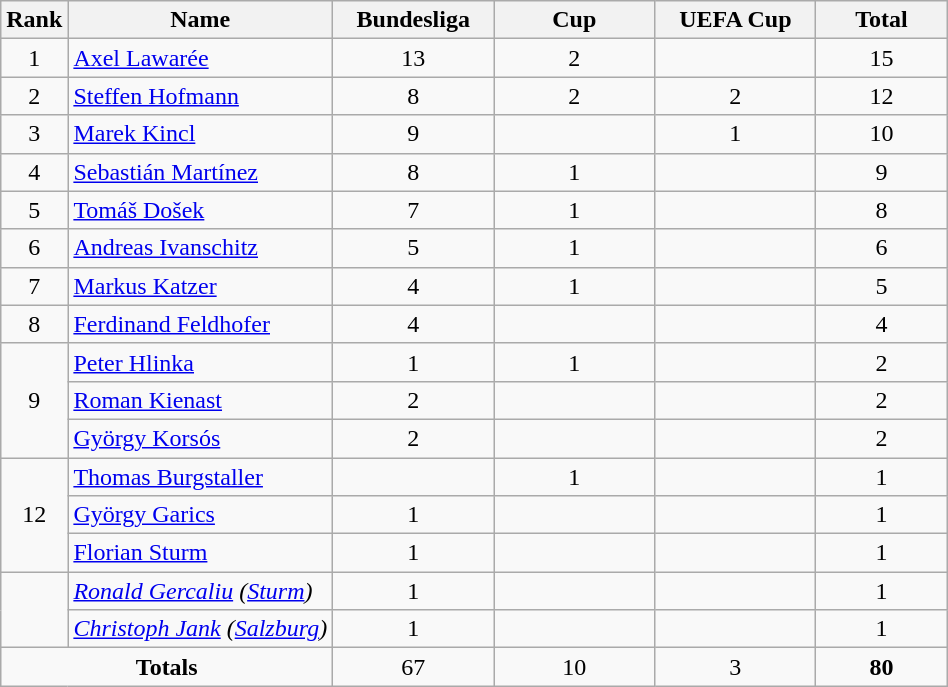<table class="wikitable" style="text-align: center;">
<tr>
<th>Rank</th>
<th>Name</th>
<th width=100>Bundesliga</th>
<th width=100>Cup</th>
<th width=100>UEFA Cup</th>
<th width=80><strong>Total</strong></th>
</tr>
<tr>
<td>1</td>
<td align="left"> <a href='#'>Axel Lawarée</a></td>
<td>13</td>
<td>2</td>
<td></td>
<td>15</td>
</tr>
<tr>
<td>2</td>
<td align="left"> <a href='#'>Steffen Hofmann</a></td>
<td>8</td>
<td>2</td>
<td>2</td>
<td>12</td>
</tr>
<tr>
<td>3</td>
<td align="left"> <a href='#'>Marek Kincl</a></td>
<td>9</td>
<td></td>
<td>1</td>
<td>10</td>
</tr>
<tr>
<td>4</td>
<td align="left"> <a href='#'>Sebastián Martínez</a></td>
<td>8</td>
<td>1</td>
<td></td>
<td>9</td>
</tr>
<tr>
<td>5</td>
<td align="left"> <a href='#'>Tomáš Došek</a></td>
<td>7</td>
<td>1</td>
<td></td>
<td>8</td>
</tr>
<tr>
<td>6</td>
<td align="left"> <a href='#'>Andreas Ivanschitz</a></td>
<td>5</td>
<td>1</td>
<td></td>
<td>6</td>
</tr>
<tr>
<td>7</td>
<td align="left"> <a href='#'>Markus Katzer</a></td>
<td>4</td>
<td>1</td>
<td></td>
<td>5</td>
</tr>
<tr>
<td>8</td>
<td align="left"> <a href='#'>Ferdinand Feldhofer</a></td>
<td>4</td>
<td></td>
<td></td>
<td>4</td>
</tr>
<tr>
<td rowspan="3">9</td>
<td align="left"> <a href='#'>Peter Hlinka</a></td>
<td>1</td>
<td>1</td>
<td></td>
<td>2</td>
</tr>
<tr>
<td align="left"> <a href='#'>Roman Kienast</a></td>
<td>2</td>
<td></td>
<td></td>
<td>2</td>
</tr>
<tr>
<td align="left"> <a href='#'>György Korsós</a></td>
<td>2</td>
<td></td>
<td></td>
<td>2</td>
</tr>
<tr>
<td rowspan="3">12</td>
<td align="left"> <a href='#'>Thomas Burgstaller</a></td>
<td></td>
<td>1</td>
<td></td>
<td>1</td>
</tr>
<tr>
<td align="left"> <a href='#'>György Garics</a></td>
<td>1</td>
<td></td>
<td></td>
<td>1</td>
</tr>
<tr>
<td align="left"> <a href='#'>Florian Sturm</a></td>
<td>1</td>
<td></td>
<td></td>
<td>1</td>
</tr>
<tr>
<td rowspan="2"></td>
<td align="left"> <em><a href='#'>Ronald Gercaliu</a> (<a href='#'>Sturm</a>)</em></td>
<td>1</td>
<td></td>
<td></td>
<td>1</td>
</tr>
<tr>
<td align="left"> <em><a href='#'>Christoph Jank</a> (<a href='#'>Salzburg</a>)</em></td>
<td>1</td>
<td></td>
<td></td>
<td>1</td>
</tr>
<tr>
<td colspan="2"><strong>Totals</strong></td>
<td>67</td>
<td>10</td>
<td>3</td>
<td><strong>80</strong></td>
</tr>
</table>
